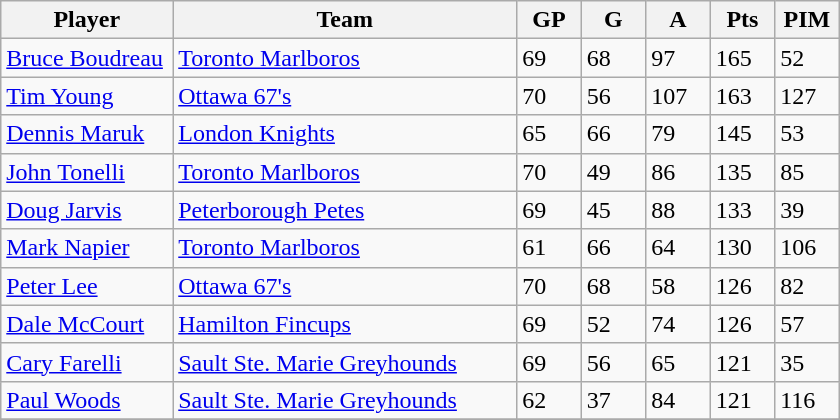<table class="wikitable">
<tr>
<th bgcolor="#DDDDFF" width="20%">Player</th>
<th bgcolor="#DDDDFF" width="40%">Team</th>
<th bgcolor="#DDDDFF" width="7.5%">GP</th>
<th bgcolor="#DDDDFF" width="7.5%">G</th>
<th bgcolor="#DDDDFF" width="7.5%">A</th>
<th bgcolor="#DDDDFF" width="7.5%">Pts</th>
<th bgcolor="#DDDDFF" width="7.5%">PIM</th>
</tr>
<tr>
<td><a href='#'>Bruce Boudreau</a></td>
<td><a href='#'>Toronto Marlboros</a></td>
<td>69</td>
<td>68</td>
<td>97</td>
<td>165</td>
<td>52</td>
</tr>
<tr>
<td><a href='#'>Tim Young</a></td>
<td><a href='#'>Ottawa 67's</a></td>
<td>70</td>
<td>56</td>
<td>107</td>
<td>163</td>
<td>127</td>
</tr>
<tr>
<td><a href='#'>Dennis Maruk</a></td>
<td><a href='#'>London Knights</a></td>
<td>65</td>
<td>66</td>
<td>79</td>
<td>145</td>
<td>53</td>
</tr>
<tr>
<td><a href='#'>John Tonelli</a></td>
<td><a href='#'>Toronto Marlboros</a></td>
<td>70</td>
<td>49</td>
<td>86</td>
<td>135</td>
<td>85</td>
</tr>
<tr>
<td><a href='#'>Doug Jarvis</a></td>
<td><a href='#'>Peterborough Petes</a></td>
<td>69</td>
<td>45</td>
<td>88</td>
<td>133</td>
<td>39</td>
</tr>
<tr>
<td><a href='#'>Mark Napier</a></td>
<td><a href='#'>Toronto Marlboros</a></td>
<td>61</td>
<td>66</td>
<td>64</td>
<td>130</td>
<td>106</td>
</tr>
<tr>
<td><a href='#'>Peter Lee</a></td>
<td><a href='#'>Ottawa 67's</a></td>
<td>70</td>
<td>68</td>
<td>58</td>
<td>126</td>
<td>82</td>
</tr>
<tr>
<td><a href='#'>Dale McCourt</a></td>
<td><a href='#'>Hamilton Fincups</a></td>
<td>69</td>
<td>52</td>
<td>74</td>
<td>126</td>
<td>57</td>
</tr>
<tr>
<td><a href='#'>Cary Farelli</a></td>
<td><a href='#'>Sault Ste. Marie Greyhounds</a></td>
<td>69</td>
<td>56</td>
<td>65</td>
<td>121</td>
<td>35</td>
</tr>
<tr>
<td><a href='#'>Paul Woods</a></td>
<td><a href='#'>Sault Ste. Marie Greyhounds</a></td>
<td>62</td>
<td>37</td>
<td>84</td>
<td>121</td>
<td>116</td>
</tr>
<tr>
</tr>
</table>
